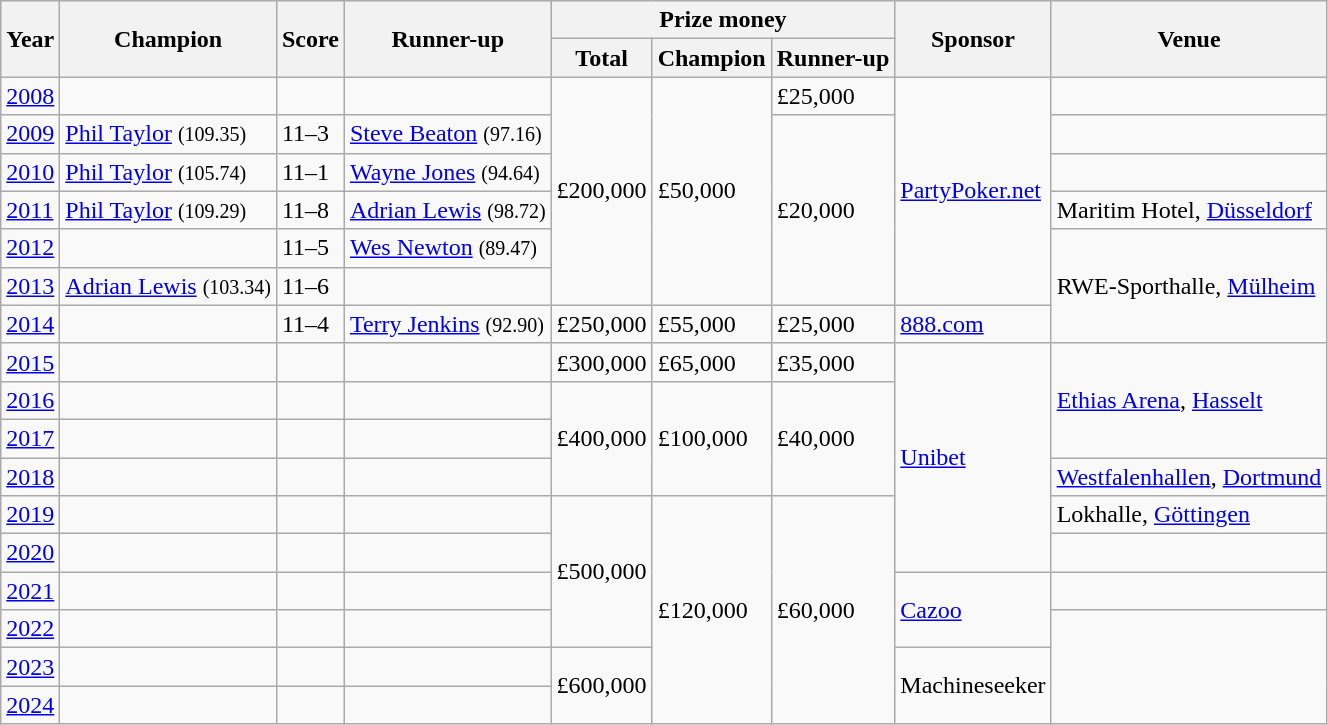<table class="wikitable">
<tr>
<th rowspan=2>Year</th>
<th rowspan=2>Champion </th>
<th rowspan=2>Score</th>
<th rowspan=2>Runner-up </th>
<th colspan=3>Prize money</th>
<th rowspan=2>Sponsor</th>
<th rowspan=2>Venue</th>
</tr>
<tr>
<th>Total</th>
<th>Champion</th>
<th>Runner-up</th>
</tr>
<tr>
<td><a href='#'>2008</a></td>
<td></td>
<td></td>
<td></td>
<td rowspan=6>£200,000</td>
<td rowspan=6>£50,000</td>
<td>£25,000</td>
<td rowspan=6><a href='#'>PartyPoker.net</a></td>
<td></td>
</tr>
<tr>
<td><a href='#'>2009</a></td>
<td> <a href='#'>Phil Taylor</a> <small><span>(109.35)</span></small></td>
<td>11–3</td>
<td> <a href='#'>Steve Beaton</a> <small><span>(97.16)</span></small></td>
<td rowspan=5>£20,000</td>
<td></td>
</tr>
<tr>
<td><a href='#'>2010</a></td>
<td> <a href='#'>Phil Taylor</a> <small><span>(105.74)</span></small></td>
<td>11–1</td>
<td> <a href='#'>Wayne Jones</a> <small><span>(94.64)</span></small></td>
<td></td>
</tr>
<tr>
<td><a href='#'>2011</a></td>
<td> <a href='#'>Phil Taylor</a> <small><span>(109.29)</span></small></td>
<td>11–8</td>
<td> <a href='#'>Adrian Lewis</a> <small><span>(98.72)</span></small></td>
<td> Maritim Hotel, <a href='#'>Düsseldorf</a></td>
</tr>
<tr>
<td><a href='#'>2012</a></td>
<td></td>
<td>11–5</td>
<td> <a href='#'>Wes Newton</a> <small><span>(89.47)</span></small></td>
<td rowspan=3> RWE-Sporthalle, <a href='#'>Mülheim</a></td>
</tr>
<tr>
<td><a href='#'>2013</a></td>
<td> <a href='#'>Adrian Lewis</a> <small><span>(103.34)</span></small></td>
<td>11–6</td>
<td></td>
</tr>
<tr>
<td><a href='#'>2014</a></td>
<td></td>
<td>11–4</td>
<td> <a href='#'>Terry Jenkins</a> <small><span>(92.90)</span></small></td>
<td>£250,000</td>
<td>£55,000</td>
<td>£25,000</td>
<td><a href='#'>888.com</a></td>
</tr>
<tr>
<td><a href='#'>2015</a></td>
<td></td>
<td></td>
<td></td>
<td>£300,000</td>
<td>£65,000</td>
<td>£35,000</td>
<td rowspan=6><a href='#'>Unibet</a></td>
<td rowspan=3> <a href='#'>Ethias Arena</a>, <a href='#'>Hasselt</a></td>
</tr>
<tr>
<td><a href='#'>2016</a></td>
<td></td>
<td></td>
<td></td>
<td rowspan=3>£400,000</td>
<td rowspan=3>£100,000</td>
<td rowspan=3>£40,000</td>
</tr>
<tr>
<td><a href='#'>2017</a></td>
<td></td>
<td></td>
<td></td>
</tr>
<tr>
<td><a href='#'>2018</a></td>
<td></td>
<td></td>
<td></td>
<td> <a href='#'>Westfalenhallen</a>, <a href='#'>Dortmund</a></td>
</tr>
<tr>
<td><a href='#'>2019</a></td>
<td></td>
<td></td>
<td></td>
<td rowspan=4>£500,000</td>
<td rowspan=6>£120,000</td>
<td rowspan=6>£60,000</td>
<td> Lokhalle, <a href='#'>Göttingen</a></td>
</tr>
<tr>
<td><a href='#'>2020</a></td>
<td></td>
<td></td>
<td></td>
<td></td>
</tr>
<tr>
<td><a href='#'>2021</a></td>
<td></td>
<td></td>
<td></td>
<td rowspan=2><a href='#'>Cazoo</a></td>
<td></td>
</tr>
<tr>
<td><a href='#'>2022</a></td>
<td></td>
<td></td>
<td></td>
<td rowspan=3></td>
</tr>
<tr>
<td><a href='#'>2023</a></td>
<td></td>
<td></td>
<td></td>
<td rowspan=4>£600,000</td>
<td rowspan=2>Machineseeker</td>
</tr>
<tr>
<td><a href='#'>2024</a></td>
<td></td>
<td></td>
<td></td>
</tr>
</table>
